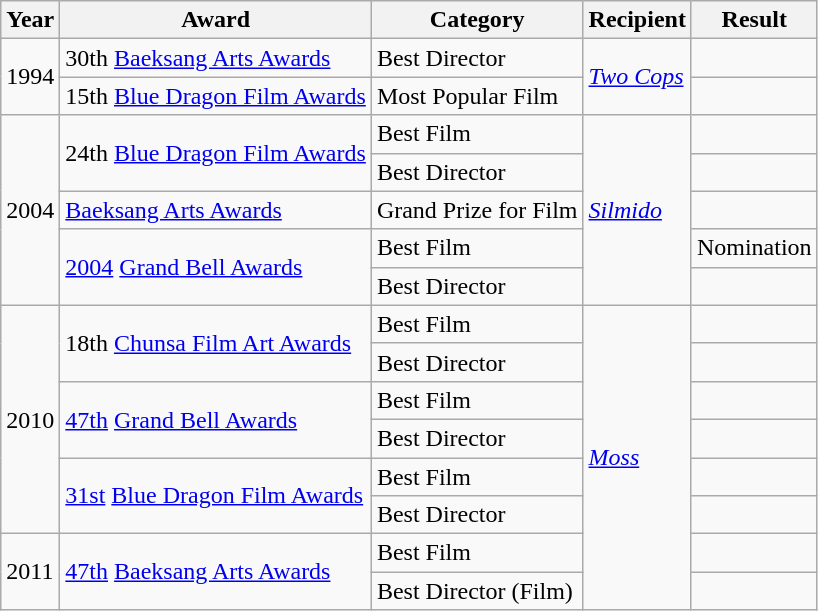<table class="wikitable">
<tr>
<th>Year</th>
<th>Award</th>
<th>Category</th>
<th>Recipient</th>
<th>Result</th>
</tr>
<tr>
<td rowspan="2">1994</td>
<td>30th <a href='#'>Baeksang Arts Awards</a></td>
<td>Best Director</td>
<td rowspan="2"><em><a href='#'>Two Cops</a></em></td>
<td></td>
</tr>
<tr>
<td>15th <a href='#'>Blue Dragon Film Awards</a></td>
<td>Most Popular Film</td>
<td></td>
</tr>
<tr>
<td rowspan="5">2004</td>
<td rowspan="2">24th <a href='#'>Blue Dragon Film Awards</a></td>
<td>Best Film</td>
<td rowspan="5"><em><a href='#'>Silmido</a></em></td>
<td></td>
</tr>
<tr>
<td>Best Director</td>
<td></td>
</tr>
<tr>
<td><a href='#'>Baeksang Arts Awards</a></td>
<td>Grand Prize for Film</td>
<td></td>
</tr>
<tr>
<td rowspan="2"><a href='#'>2004</a> <a href='#'>Grand Bell Awards</a></td>
<td>Best Film</td>
<td>Nomination </td>
</tr>
<tr>
<td>Best Director</td>
<td></td>
</tr>
<tr>
<td rowspan="6">2010</td>
<td rowspan="2">18th <a href='#'>Chunsa Film Art Awards</a></td>
<td>Best Film</td>
<td rowspan="8"><em><a href='#'>Moss</a></em></td>
<td></td>
</tr>
<tr>
<td>Best Director</td>
<td></td>
</tr>
<tr>
<td rowspan="2"><a href='#'>47th</a> <a href='#'>Grand Bell Awards</a></td>
<td>Best Film</td>
<td></td>
</tr>
<tr>
<td>Best Director</td>
<td></td>
</tr>
<tr>
<td rowspan="2"><a href='#'>31st</a> <a href='#'>Blue Dragon Film Awards</a></td>
<td>Best Film</td>
<td></td>
</tr>
<tr>
<td>Best Director</td>
<td></td>
</tr>
<tr>
<td rowspan="2">2011</td>
<td rowspan="2"><a href='#'>47th</a> <a href='#'>Baeksang Arts Awards</a></td>
<td>Best Film</td>
<td></td>
</tr>
<tr>
<td>Best Director (Film)</td>
<td></td>
</tr>
</table>
